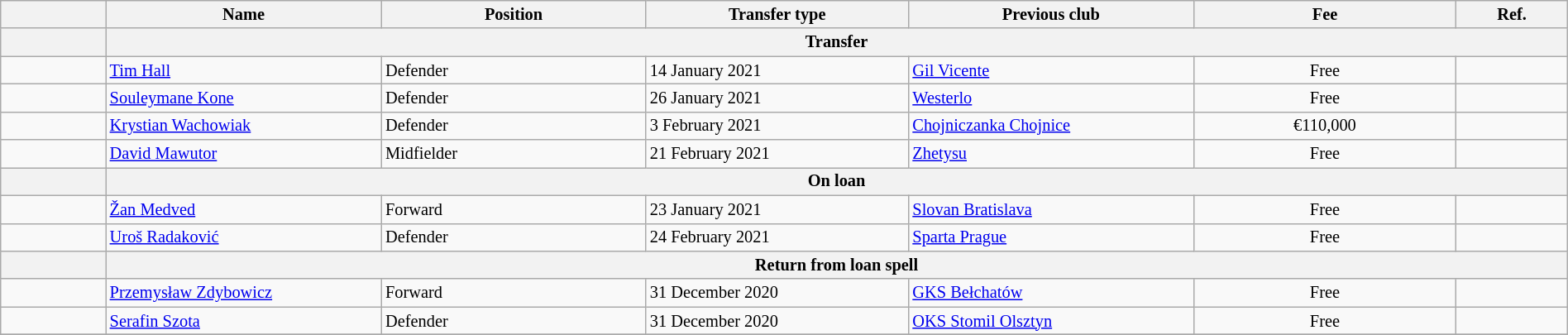<table class="wikitable" style="width:100%; font-size:85%;">
<tr>
<th width="2%"></th>
<th width="5%">Name</th>
<th width="5%">Position</th>
<th width="5%">Transfer type</th>
<th width="5%">Previous club</th>
<th width="5%">Fee</th>
<th width="2%">Ref.</th>
</tr>
<tr>
<th></th>
<th colspan="6" align="center">Transfer</th>
</tr>
<tr>
<td align=center></td>
<td align=left> <a href='#'>Tim Hall</a></td>
<td align=left>Defender</td>
<td align=left>14 January 2021</td>
<td align=left> <a href='#'>Gil Vicente</a></td>
<td align=center>Free</td>
<td></td>
</tr>
<tr>
<td align=center></td>
<td align=left> <a href='#'>Souleymane Kone</a></td>
<td align=left>Defender</td>
<td align=left>26 January 2021</td>
<td align=left> <a href='#'>Westerlo</a></td>
<td align=center>Free</td>
<td></td>
</tr>
<tr>
<td align=center></td>
<td align=left> <a href='#'>Krystian Wachowiak</a></td>
<td align=left>Defender</td>
<td align=left>3 February 2021</td>
<td align=left> <a href='#'>Chojniczanka Chojnice</a></td>
<td align=center>€110,000</td>
<td></td>
</tr>
<tr>
<td align=center></td>
<td align=left> <a href='#'>David Mawutor</a></td>
<td align=left>Midfielder</td>
<td align=left>21 February 2021</td>
<td align=left> <a href='#'>Zhetysu</a></td>
<td align=center>Free</td>
<td></td>
</tr>
<tr>
<th></th>
<th colspan="6" align="center">On loan</th>
</tr>
<tr>
<td align=center></td>
<td align=left> <a href='#'>Žan Medved</a></td>
<td align=left>Forward</td>
<td align=left>23 January 2021</td>
<td align=left> <a href='#'>Slovan Bratislava</a></td>
<td align=center>Free</td>
<td></td>
</tr>
<tr>
<td align=center></td>
<td align=left> <a href='#'>Uroš Radaković</a></td>
<td align=left>Defender</td>
<td align=left>24 February 2021</td>
<td align=left> <a href='#'>Sparta Prague</a></td>
<td align=center>Free</td>
<td></td>
</tr>
<tr>
<th></th>
<th colspan="6" align="center">Return from loan spell</th>
</tr>
<tr>
<td align=center></td>
<td align=left> <a href='#'>Przemysław Zdybowicz</a></td>
<td align=left>Forward</td>
<td align=left>31 December 2020</td>
<td align=left> <a href='#'>GKS Bełchatów</a></td>
<td align=center>Free</td>
<td></td>
</tr>
<tr>
<td align=center></td>
<td align=left> <a href='#'>Serafin Szota</a></td>
<td align=left>Defender</td>
<td align=left>31 December 2020</td>
<td align=left> <a href='#'>OKS Stomil Olsztyn</a></td>
<td align=center>Free</td>
<td></td>
</tr>
<tr>
</tr>
</table>
